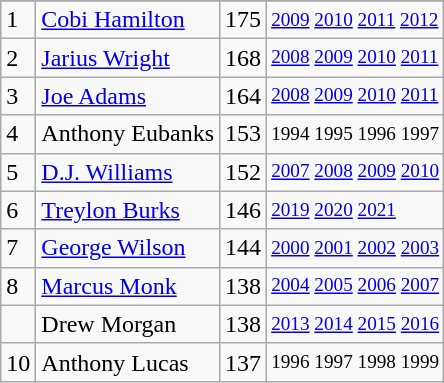<table class="wikitable">
<tr>
</tr>
<tr>
<td>1</td>
<td><a href='#'>Cobi Hamilton</a></td>
<td>175</td>
<td style="font-size:80%;"><a href='#'>2009</a> <a href='#'>2010</a> <a href='#'>2011</a> <a href='#'>2012</a></td>
</tr>
<tr>
<td>2</td>
<td><a href='#'>Jarius Wright</a></td>
<td>168</td>
<td style="font-size:80%;"><a href='#'>2008</a> <a href='#'>2009</a> <a href='#'>2010</a> <a href='#'>2011</a></td>
</tr>
<tr>
<td>3</td>
<td><a href='#'>Joe Adams</a></td>
<td>164</td>
<td style="font-size:80%;"><a href='#'>2008</a> <a href='#'>2009</a> <a href='#'>2010</a> <a href='#'>2011</a></td>
</tr>
<tr>
<td>4</td>
<td>Anthony Eubanks</td>
<td>153</td>
<td style="font-size:80%;">1994 1995 1996 1997</td>
</tr>
<tr>
<td>5</td>
<td><a href='#'>D.J. Williams</a></td>
<td>152</td>
<td style="font-size:80%;"><a href='#'>2007</a> <a href='#'>2008</a> <a href='#'>2009</a> <a href='#'>2010</a></td>
</tr>
<tr>
<td>6</td>
<td><a href='#'>Treylon Burks</a></td>
<td>146</td>
<td style="font-size:80%;"><a href='#'>2019</a> <a href='#'>2020</a> <a href='#'>2021</a></td>
</tr>
<tr>
<td>7</td>
<td><a href='#'>George Wilson</a></td>
<td>144</td>
<td style="font-size:80%;"><a href='#'>2000</a> <a href='#'>2001</a> <a href='#'>2002</a> <a href='#'>2003</a></td>
</tr>
<tr>
<td>8</td>
<td><a href='#'>Marcus Monk</a></td>
<td>138</td>
<td style="font-size:80%;"><a href='#'>2004</a> <a href='#'>2005</a> <a href='#'>2006</a> <a href='#'>2007</a></td>
</tr>
<tr>
<td></td>
<td>Drew Morgan</td>
<td>138</td>
<td style="font-size:80%;"><a href='#'>2013</a> <a href='#'>2014</a> <a href='#'>2015</a> <a href='#'>2016</a></td>
</tr>
<tr>
<td>10</td>
<td>Anthony Lucas</td>
<td>137</td>
<td style="font-size:80%;">1996 1997 1998 1999</td>
</tr>
</table>
